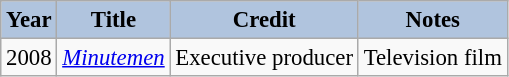<table class="wikitable" style="font-size:95%;">
<tr>
<th style="background:#B0C4DE;">Year</th>
<th style="background:#B0C4DE;">Title</th>
<th style="background:#B0C4DE;">Credit</th>
<th style="background:#B0C4DE;">Notes</th>
</tr>
<tr>
<td>2008</td>
<td><em><a href='#'>Minutemen</a></em></td>
<td>Executive producer</td>
<td>Television film</td>
</tr>
</table>
